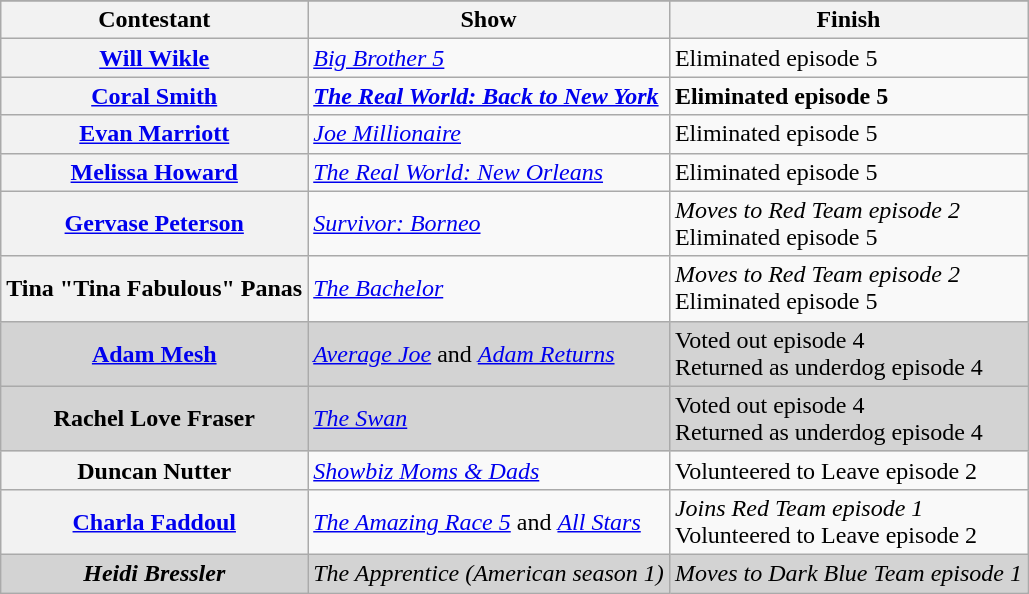<table class="wikitable plainrowheaders sortable">
<tr>
</tr>
<tr>
<th scope="col">Contestant</th>
<th scope="col">Show</th>
<th scope="col">Finish</th>
</tr>
<tr>
<th scope="row"><a href='#'>Will Wikle</a></th>
<td><em><a href='#'>Big Brother 5</a></em></td>
<td>Eliminated episode 5</td>
</tr>
<tr>
<th scope="row"><strong><a href='#'>Coral Smith</a></strong></th>
<td><strong><em><a href='#'>The Real World: Back to New York</a></em></strong></td>
<td><strong>Eliminated episode 5</strong></td>
</tr>
<tr>
<th scope="row"><a href='#'>Evan Marriott</a></th>
<td><em><a href='#'>Joe Millionaire</a></em></td>
<td>Eliminated episode 5</td>
</tr>
<tr>
<th scope="row"><a href='#'>Melissa Howard</a></th>
<td><em><a href='#'>The Real World: New Orleans</a></em></td>
<td>Eliminated episode 5</td>
</tr>
<tr>
<th scope="row"><a href='#'>Gervase Peterson</a></th>
<td><em><a href='#'>Survivor: Borneo</a></em></td>
<td><em>Moves to Red Team episode 2</em><br> Eliminated episode 5</td>
</tr>
<tr>
<th scope="row">Tina "Tina Fabulous" Panas</th>
<td><em><a href='#'>The Bachelor</a></em></td>
<td><em>Moves to Red Team episode 2</em><br> Eliminated episode 5</td>
</tr>
<tr style="background-color:lightgray">
<th scope="row" style="background-color:lightgray"><a href='#'>Adam Mesh</a></th>
<td><em><a href='#'>Average Joe</a></em> and <em><a href='#'>Adam Returns</a></em></td>
<td>Voted out episode 4<br>Returned as underdog episode 4</td>
</tr>
<tr style="background-color:lightgray">
<th scope="row" style="background-color:lightgray">Rachel Love Fraser</th>
<td><em><a href='#'>The Swan</a></em></td>
<td>Voted out episode 4<br>Returned as underdog episode 4</td>
</tr>
<tr>
<th scope="row">Duncan Nutter</th>
<td><em><a href='#'>Showbiz Moms & Dads</a></em></td>
<td>Volunteered to Leave episode 2</td>
</tr>
<tr>
<th scope="row"><a href='#'>Charla Faddoul</a></th>
<td><em><a href='#'>The Amazing Race 5</a></em> and <em><a href='#'>All Stars</a></em></td>
<td><em>Joins Red Team episode 1</em><br> Volunteered to Leave episode 2</td>
</tr>
<tr style="background-color:lightgray">
<th scope="row" style="background-color:lightgray"><em>Heidi Bressler</em></th>
<td><em>The Apprentice (American season 1)</em></td>
<td><em>Moves to Dark Blue Team episode 1</em></td>
</tr>
</table>
